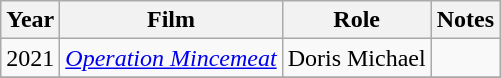<table class="wikitable">
<tr>
<th>Year</th>
<th>Film</th>
<th>Role</th>
<th>Notes</th>
</tr>
<tr>
<td>2021</td>
<td><em><a href='#'>Operation Mincemeat</a></em></td>
<td>Doris Michael</td>
<td></td>
</tr>
<tr>
</tr>
</table>
